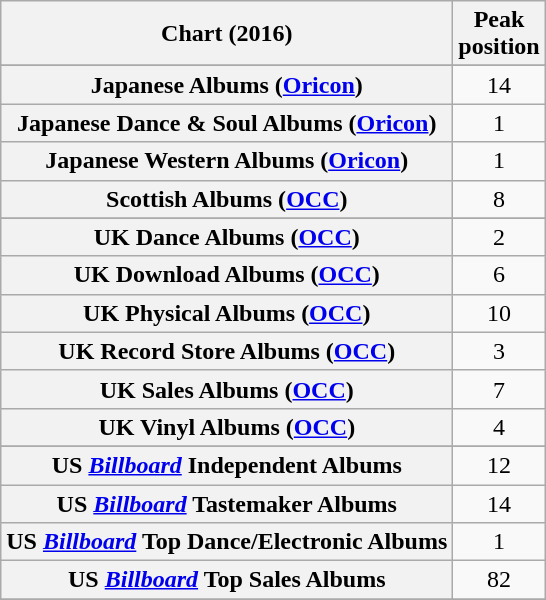<table class="wikitable sortable plainrowheaders" style="text-align:center">
<tr>
<th scope="col">Chart (2016)</th>
<th scope="col">Peak<br> position</th>
</tr>
<tr>
</tr>
<tr>
</tr>
<tr>
</tr>
<tr>
</tr>
<tr>
</tr>
<tr>
</tr>
<tr>
</tr>
<tr>
</tr>
<tr>
<th scope="row">Japanese Albums (<a href='#'>Oricon</a>)</th>
<td>14</td>
</tr>
<tr>
<th scope="row">Japanese Dance & Soul Albums (<a href='#'>Oricon</a>)</th>
<td>1</td>
</tr>
<tr>
<th scope="row">Japanese Western Albums (<a href='#'>Oricon</a>)</th>
<td>1</td>
</tr>
<tr>
<th scope="row">Scottish Albums (<a href='#'>OCC</a>)</th>
<td>8</td>
</tr>
<tr>
</tr>
<tr>
</tr>
<tr>
<th scope="row">UK Dance Albums (<a href='#'>OCC</a>)</th>
<td>2</td>
</tr>
<tr>
<th scope="row">UK Download Albums (<a href='#'>OCC</a>)</th>
<td>6</td>
</tr>
<tr>
<th scope="row">UK Physical Albums (<a href='#'>OCC</a>)</th>
<td>10</td>
</tr>
<tr>
<th scope="row">UK Record Store Albums (<a href='#'>OCC</a>)</th>
<td>3</td>
</tr>
<tr>
<th scope="row">UK Sales Albums (<a href='#'>OCC</a>)</th>
<td>7</td>
</tr>
<tr>
<th scope="row">UK Vinyl Albums (<a href='#'>OCC</a>)</th>
<td>4</td>
</tr>
<tr>
</tr>
<tr>
<th scope="row">US <em><a href='#'>Billboard</a></em> Independent Albums</th>
<td>12</td>
</tr>
<tr>
<th scope="row">US <em><a href='#'>Billboard</a></em> Tastemaker Albums</th>
<td>14</td>
</tr>
<tr>
<th scope="row">US <em><a href='#'>Billboard</a></em> Top Dance/Electronic Albums</th>
<td>1</td>
</tr>
<tr>
<th scope="row">US <em><a href='#'>Billboard</a></em> Top Sales Albums</th>
<td>82</td>
</tr>
<tr>
</tr>
</table>
